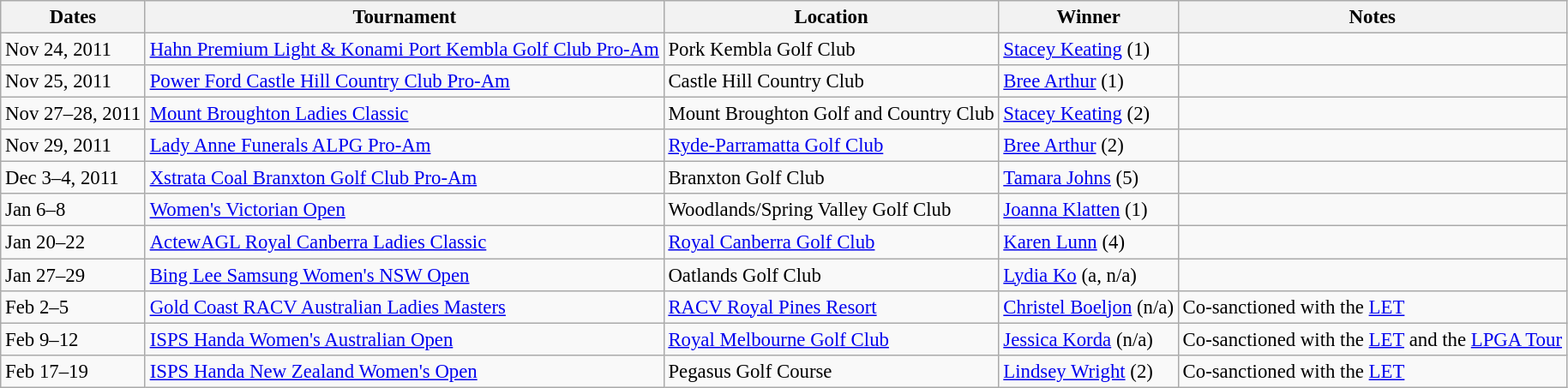<table class="wikitable sortable" style="font-size:95%">
<tr>
<th>Dates</th>
<th>Tournament</th>
<th>Location</th>
<th>Winner</th>
<th>Notes</th>
</tr>
<tr>
<td>Nov 24, 2011</td>
<td><a href='#'>Hahn Premium Light & Konami Port Kembla Golf Club Pro-Am</a></td>
<td>Pork Kembla Golf Club</td>
<td> <a href='#'>Stacey Keating</a> (1)</td>
<td></td>
</tr>
<tr>
<td>Nov 25, 2011</td>
<td><a href='#'>Power Ford Castle Hill Country Club Pro-Am</a></td>
<td>Castle Hill Country Club</td>
<td> <a href='#'>Bree Arthur</a> (1)</td>
<td></td>
</tr>
<tr>
<td>Nov 27–28, 2011</td>
<td><a href='#'>Mount Broughton Ladies Classic</a></td>
<td>Mount Broughton Golf and Country Club</td>
<td> <a href='#'>Stacey Keating</a> (2)</td>
<td></td>
</tr>
<tr>
<td>Nov 29, 2011</td>
<td><a href='#'>Lady Anne Funerals ALPG Pro-Am</a></td>
<td><a href='#'>Ryde-Parramatta Golf Club</a></td>
<td> <a href='#'>Bree Arthur</a> (2)</td>
<td></td>
</tr>
<tr>
<td>Dec 3–4, 2011</td>
<td><a href='#'>Xstrata Coal Branxton Golf Club Pro-Am</a></td>
<td>Branxton Golf Club</td>
<td> <a href='#'>Tamara Johns</a> (5)</td>
<td></td>
</tr>
<tr>
<td>Jan 6–8</td>
<td><a href='#'>Women's Victorian Open</a></td>
<td>Woodlands/Spring Valley Golf Club</td>
<td> <a href='#'>Joanna Klatten</a> (1)</td>
<td></td>
</tr>
<tr>
<td>Jan 20–22</td>
<td><a href='#'>ActewAGL Royal Canberra Ladies Classic</a></td>
<td><a href='#'>Royal Canberra Golf Club</a></td>
<td> <a href='#'>Karen Lunn</a> (4)</td>
<td></td>
</tr>
<tr>
<td>Jan 27–29</td>
<td><a href='#'>Bing Lee Samsung Women's NSW Open</a></td>
<td>Oatlands Golf Club</td>
<td> <a href='#'>Lydia Ko</a> (a, n/a)</td>
<td></td>
</tr>
<tr>
<td>Feb 2–5</td>
<td><a href='#'>Gold Coast RACV Australian Ladies Masters</a></td>
<td><a href='#'>RACV Royal Pines Resort</a></td>
<td> <a href='#'>Christel Boeljon</a> (n/a)</td>
<td>Co-sanctioned with the <a href='#'>LET</a></td>
</tr>
<tr>
<td>Feb 9–12</td>
<td><a href='#'>ISPS Handa Women's Australian Open</a></td>
<td><a href='#'>Royal Melbourne Golf Club</a></td>
<td> <a href='#'>Jessica Korda</a> (n/a)</td>
<td>Co-sanctioned with the <a href='#'>LET</a> and the <a href='#'>LPGA Tour</a></td>
</tr>
<tr>
<td>Feb 17–19</td>
<td><a href='#'>ISPS Handa New Zealand Women's Open</a></td>
<td>Pegasus Golf Course</td>
<td> <a href='#'>Lindsey Wright</a> (2)</td>
<td>Co-sanctioned with the <a href='#'>LET</a></td>
</tr>
</table>
